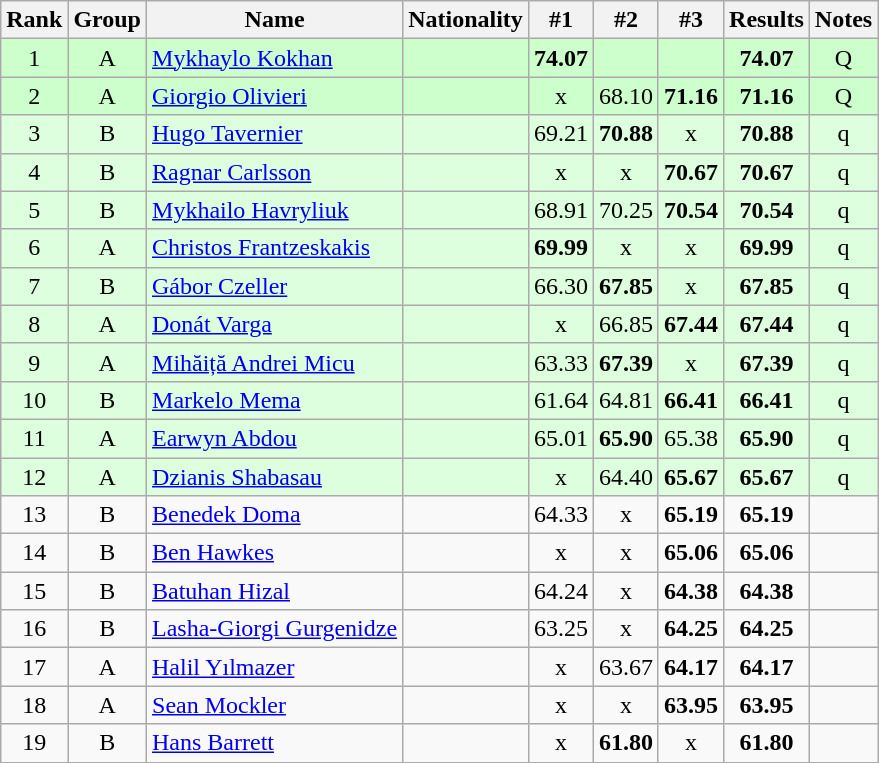<table class="wikitable sortable" style="text-align:center;">
<tr>
<th>Rank</th>
<th>Group</th>
<th>Name</th>
<th>Nationality</th>
<th>#1</th>
<th>#2</th>
<th>#3</th>
<th>Results</th>
<th>Notes</th>
</tr>
<tr bgcolor=ccffcc>
<td>1</td>
<td>A</td>
<td align=left><a href='#'>Mykhaylo Kokhan</a></td>
<td align=left></td>
<td><strong>74.07</strong></td>
<td></td>
<td></td>
<td><strong>74.07</strong></td>
<td>Q</td>
</tr>
<tr bgcolor=ccffcc>
<td>2</td>
<td>A</td>
<td align=left><a href='#'>Giorgio Olivieri</a></td>
<td align=left></td>
<td>x</td>
<td>68.10</td>
<td><strong>71.16</strong></td>
<td><strong>71.16</strong></td>
<td>Q</td>
</tr>
<tr bgcolor=ddffdd>
<td>3</td>
<td>B</td>
<td align=left><a href='#'>Hugo Tavernier</a></td>
<td align=left></td>
<td>69.21</td>
<td><strong>70.88</strong></td>
<td>x</td>
<td><strong>70.88</strong></td>
<td>q</td>
</tr>
<tr bgcolor=ddffdd>
<td>4</td>
<td>B</td>
<td align=left><a href='#'>Ragnar Carlsson</a></td>
<td align=left></td>
<td>x</td>
<td>x</td>
<td><strong>70.67</strong></td>
<td><strong>70.67</strong></td>
<td>q</td>
</tr>
<tr bgcolor=ddffdd>
<td>5</td>
<td>B</td>
<td align=left><a href='#'>Mykhailo Havryliuk</a></td>
<td align=left></td>
<td>68.91</td>
<td>70.25</td>
<td><strong>70.54</strong></td>
<td><strong>70.54</strong></td>
<td>q</td>
</tr>
<tr bgcolor=ddffdd>
<td>6</td>
<td>A</td>
<td align=left><a href='#'>Christos Frantzeskakis</a></td>
<td align=left></td>
<td><strong>69.99</strong></td>
<td>x</td>
<td>x</td>
<td><strong>69.99</strong></td>
<td>q</td>
</tr>
<tr bgcolor=ddffdd>
<td>7</td>
<td>B</td>
<td align=left><a href='#'>Gábor Czeller</a></td>
<td align=left></td>
<td>66.30</td>
<td><strong>67.85</strong></td>
<td>x</td>
<td><strong>67.85</strong></td>
<td>q</td>
</tr>
<tr bgcolor=ddffdd>
<td>8</td>
<td>A</td>
<td align=left><a href='#'>Donát Varga</a></td>
<td align=left></td>
<td>x</td>
<td>66.85</td>
<td><strong>67.44</strong></td>
<td><strong>67.44</strong></td>
<td>q</td>
</tr>
<tr bgcolor=ddffdd>
<td>9</td>
<td>A</td>
<td align=left><a href='#'>Mihăiță Andrei Micu</a></td>
<td align=left></td>
<td>63.33</td>
<td><strong>67.39</strong></td>
<td>x</td>
<td><strong>67.39</strong></td>
<td>q</td>
</tr>
<tr bgcolor=ddffdd>
<td>10</td>
<td>B</td>
<td align=left><a href='#'>Markelo Mema</a></td>
<td align=left></td>
<td>61.64</td>
<td>64.81</td>
<td><strong>66.41</strong></td>
<td><strong>66.41</strong></td>
<td>q</td>
</tr>
<tr bgcolor=ddffdd>
<td>11</td>
<td>A</td>
<td align=left><a href='#'>Earwyn Abdou</a></td>
<td align=left></td>
<td>65.01</td>
<td><strong>65.90</strong></td>
<td>65.38</td>
<td><strong>65.90</strong></td>
<td>q</td>
</tr>
<tr bgcolor=ddffdd>
<td>12</td>
<td>A</td>
<td align=left><a href='#'>Dzianis Shabasau</a></td>
<td align=left></td>
<td>x</td>
<td>64.40</td>
<td><strong>65.67</strong></td>
<td><strong>65.67</strong></td>
<td>q</td>
</tr>
<tr>
<td>13</td>
<td>B</td>
<td align=left><a href='#'>Benedek Doma</a></td>
<td align=left></td>
<td>64.33</td>
<td>x</td>
<td><strong>65.19</strong></td>
<td><strong>65.19</strong></td>
<td></td>
</tr>
<tr>
<td>14</td>
<td>B</td>
<td align=left><a href='#'>Ben Hawkes</a></td>
<td align=left></td>
<td>x</td>
<td>x</td>
<td><strong>65.06</strong></td>
<td><strong>65.06</strong></td>
<td></td>
</tr>
<tr>
<td>15</td>
<td>B</td>
<td align=left><a href='#'>Batuhan Hizal</a></td>
<td align=left></td>
<td>64.24</td>
<td>x</td>
<td><strong>64.38</strong></td>
<td><strong>64.38</strong></td>
<td></td>
</tr>
<tr>
<td>16</td>
<td>B</td>
<td align=left><a href='#'>Lasha-Giorgi Gurgenidze</a></td>
<td align=left></td>
<td>63.25</td>
<td>x</td>
<td><strong>64.25</strong></td>
<td><strong>64.25</strong></td>
<td></td>
</tr>
<tr>
<td>17</td>
<td>A</td>
<td align=left><a href='#'>Halil Yılmazer</a></td>
<td align=left></td>
<td>x</td>
<td>63.67</td>
<td><strong>64.17</strong></td>
<td><strong>64.17</strong></td>
<td></td>
</tr>
<tr>
<td>18</td>
<td>A</td>
<td align=left><a href='#'>Sean Mockler</a></td>
<td align=left></td>
<td>x</td>
<td>x</td>
<td><strong>63.95</strong></td>
<td><strong>63.95</strong></td>
<td></td>
</tr>
<tr>
<td>19</td>
<td>B</td>
<td align=left><a href='#'>Hans Barrett</a></td>
<td align=left></td>
<td>x</td>
<td><strong>61.80</strong></td>
<td>x</td>
<td><strong>61.80</strong></td>
<td></td>
</tr>
</table>
